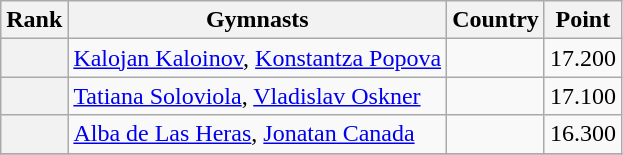<table class="wikitable sortable">
<tr>
<th>Rank</th>
<th>Gymnasts</th>
<th>Country</th>
<th>Point</th>
</tr>
<tr>
<th></th>
<td><a href='#'>Kalojan Kaloinov</a>, <a href='#'>Konstantza Popova</a></td>
<td></td>
<td>17.200</td>
</tr>
<tr>
<th></th>
<td><a href='#'>Tatiana Soloviola</a>, <a href='#'>Vladislav Oskner</a></td>
<td></td>
<td>17.100</td>
</tr>
<tr>
<th></th>
<td><a href='#'>Alba de Las Heras</a>, <a href='#'>Jonatan Canada</a></td>
<td></td>
<td>16.300</td>
</tr>
<tr>
</tr>
</table>
